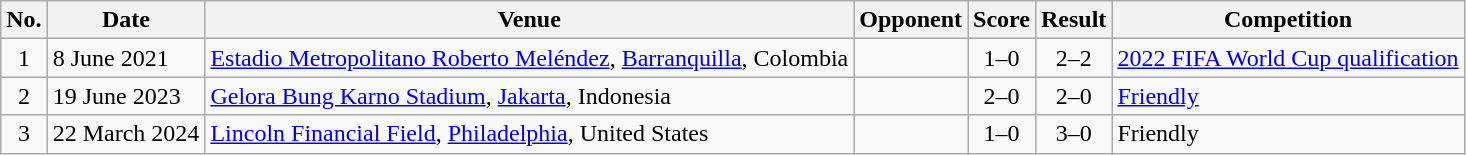<table class="wikitable sortable">
<tr>
<th scope="col">No.</th>
<th scope="col">Date</th>
<th scope="col">Venue</th>
<th scope="col">Opponent</th>
<th scope="col">Score</th>
<th scope="col">Result</th>
<th scope="col">Competition</th>
</tr>
<tr>
<td align="center">1</td>
<td>8 June 2021</td>
<td><a href='#'>Estadio Metropolitano Roberto Meléndez</a>, <a href='#'>Barranquilla</a>, Colombia</td>
<td></td>
<td align="center">1–0</td>
<td align="center">2–2</td>
<td><a href='#'>2022 FIFA World Cup qualification</a></td>
</tr>
<tr>
<td align="center">2</td>
<td>19 June 2023</td>
<td><a href='#'>Gelora Bung Karno Stadium</a>, <a href='#'>Jakarta</a>, Indonesia</td>
<td></td>
<td align="center">2–0</td>
<td align="center">2–0</td>
<td><a href='#'>Friendly</a></td>
</tr>
<tr>
<td align="center">3</td>
<td>22 March 2024</td>
<td><a href='#'>Lincoln Financial Field</a>, <a href='#'>Philadelphia</a>, United States</td>
<td></td>
<td align="center">1–0</td>
<td align="center">3–0</td>
<td>Friendly</td>
</tr>
</table>
